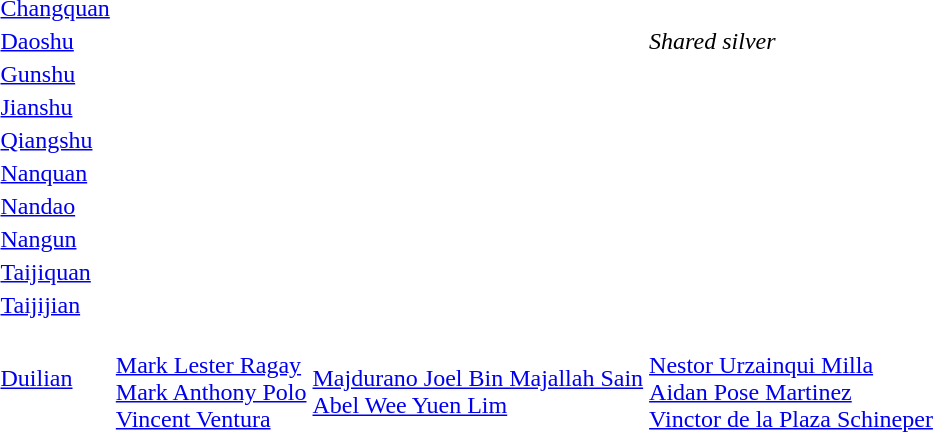<table>
<tr>
<td><a href='#'>Changquan</a></td>
<td></td>
<td></td>
<td></td>
</tr>
<tr>
<td><a href='#'>Daoshu</a></td>
<td></td>
<td><br></td>
<td><em>Shared silver</em></td>
</tr>
<tr>
<td><a href='#'>Gunshu</a></td>
<td></td>
<td></td>
<td></td>
</tr>
<tr>
<td><a href='#'>Jianshu</a></td>
<td></td>
<td></td>
<td></td>
</tr>
<tr>
<td><a href='#'>Qiangshu</a></td>
<td></td>
<td></td>
<td></td>
</tr>
<tr>
<td><a href='#'>Nanquan</a></td>
<td></td>
<td></td>
<td></td>
</tr>
<tr>
<td><a href='#'>Nandao</a></td>
<td></td>
<td></td>
<td></td>
</tr>
<tr>
<td><a href='#'>Nangun</a></td>
<td></td>
<td></td>
<td></td>
</tr>
<tr>
<td><a href='#'>Taijiquan</a></td>
<td></td>
<td></td>
<td></td>
</tr>
<tr>
<td><a href='#'>Taijijian</a></td>
<td></td>
<td></td>
<td></td>
</tr>
<tr>
<td><a href='#'>Duilian</a></td>
<td><br><a href='#'>Mark Lester Ragay</a><br><a href='#'>Mark Anthony Polo</a><br><a href='#'>Vincent Ventura</a></td>
<td><br><a href='#'>Majdurano Joel Bin Majallah Sain</a><br><a href='#'>Abel Wee Yuen Lim</a></td>
<td><br><a href='#'>Nestor Urzainqui Milla</a><br><a href='#'>Aidan Pose Martinez</a><br><a href='#'>Vinctor de la Plaza Schineper</a></td>
</tr>
<tr>
</tr>
</table>
